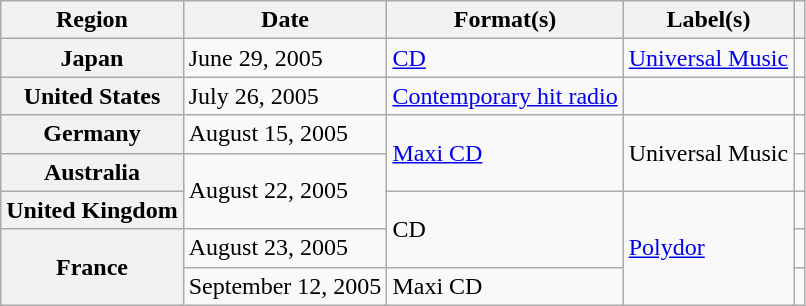<table class="wikitable plainrowheaders">
<tr>
<th scope="col">Region</th>
<th scope="col">Date</th>
<th scope="col">Format(s)</th>
<th scope="col">Label(s)</th>
<th scope="col"></th>
</tr>
<tr>
<th scope="row">Japan</th>
<td>June 29, 2005</td>
<td><a href='#'>CD</a></td>
<td><a href='#'>Universal Music</a></td>
<td></td>
</tr>
<tr>
<th scope="row">United States</th>
<td>July 26, 2005</td>
<td><a href='#'>Contemporary hit radio</a></td>
<td></td>
<td></td>
</tr>
<tr>
<th scope="row">Germany</th>
<td>August 15, 2005</td>
<td rowspan="2"><a href='#'>Maxi CD</a></td>
<td rowspan="2">Universal Music</td>
<td></td>
</tr>
<tr>
<th scope="row">Australia</th>
<td rowspan="2">August 22, 2005</td>
<td></td>
</tr>
<tr>
<th scope="row">United Kingdom</th>
<td rowspan="2">CD</td>
<td rowspan="3"><a href='#'>Polydor</a></td>
<td></td>
</tr>
<tr>
<th scope="row" rowspan="2">France</th>
<td>August 23, 2005</td>
<td></td>
</tr>
<tr>
<td>September 12, 2005</td>
<td>Maxi CD</td>
<td></td>
</tr>
</table>
